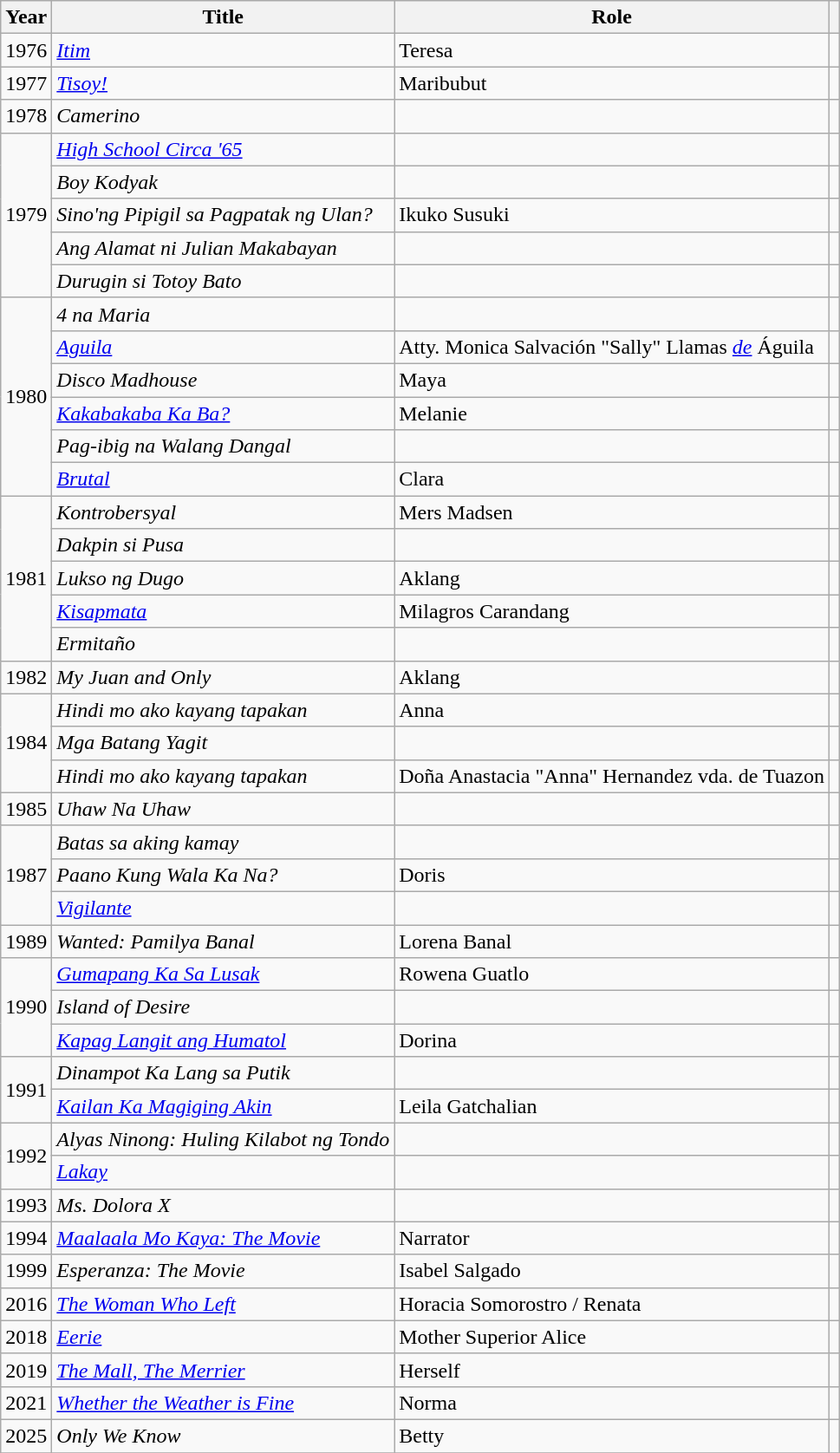<table class="wikitable">
<tr>
<th>Year</th>
<th>Title</th>
<th>Role</th>
<th></th>
</tr>
<tr>
<td>1976</td>
<td><em><a href='#'>Itim</a></em></td>
<td>Teresa</td>
<td></td>
</tr>
<tr>
<td>1977</td>
<td><em><a href='#'>Tisoy!</a></em></td>
<td>Maribubut</td>
<td></td>
</tr>
<tr>
<td>1978</td>
<td><em>Camerino</em></td>
<td></td>
<td></td>
</tr>
<tr>
<td rowspan="5">1979</td>
<td><em><a href='#'>High School Circa '65</a></em></td>
<td></td>
<td></td>
</tr>
<tr>
<td><em>Boy Kodyak</em></td>
<td></td>
<td></td>
</tr>
<tr>
<td><em>Sino'ng Pipigil sa Pagpatak ng Ulan?</em></td>
<td>Ikuko Susuki</td>
<td></td>
</tr>
<tr>
<td><em>Ang Alamat ni Julian Makabayan</em></td>
<td></td>
<td></td>
</tr>
<tr>
<td><em>Durugin si Totoy Bato</em></td>
<td></td>
<td></td>
</tr>
<tr>
<td rowspan="6">1980</td>
<td><em>4 na Maria</em></td>
<td></td>
<td></td>
</tr>
<tr>
<td><em><a href='#'>Aguila</a></em></td>
<td>Atty. Monica Salvación "Sally" Llamas <em><a href='#'>de</a></em> Águila</td>
<td></td>
</tr>
<tr>
<td><em>Disco Madhouse</em></td>
<td>Maya</td>
<td></td>
</tr>
<tr>
<td><em><a href='#'>Kakabakaba Ka Ba?</a></em></td>
<td>Melanie</td>
<td></td>
</tr>
<tr>
<td><em>Pag-ibig na Walang Dangal</em></td>
<td></td>
<td></td>
</tr>
<tr>
<td><em><a href='#'>Brutal</a></em></td>
<td>Clara</td>
<td></td>
</tr>
<tr>
<td rowspan="5">1981</td>
<td><em>Kontrobersyal</em></td>
<td>Mers Madsen</td>
<td></td>
</tr>
<tr>
<td><em>Dakpin si Pusa</em></td>
<td></td>
<td></td>
</tr>
<tr>
<td><em>Lukso ng Dugo</em></td>
<td>Aklang</td>
<td></td>
</tr>
<tr>
<td><em><a href='#'>Kisapmata</a></em></td>
<td>Milagros Carandang</td>
<td></td>
</tr>
<tr>
<td><em>Ermitaño</em></td>
<td></td>
<td></td>
</tr>
<tr>
<td>1982</td>
<td><em>My Juan and Only</em></td>
<td>Aklang</td>
<td></td>
</tr>
<tr>
<td rowspan="3">1984</td>
<td><em>Hindi mo ako kayang tapakan</em></td>
<td>Anna</td>
<td></td>
</tr>
<tr>
<td><em>Mga Batang Yagit</em></td>
<td></td>
<td></td>
</tr>
<tr>
<td><em>Hindi mo ako kayang tapakan</em></td>
<td>Doña Anastacia "Anna" Hernandez vda. de Tuazon</td>
<td></td>
</tr>
<tr>
<td>1985</td>
<td><em>Uhaw Na Uhaw</em></td>
<td></td>
<td></td>
</tr>
<tr>
<td rowspan="3">1987</td>
<td><em>Batas sa aking kamay</em></td>
<td></td>
<td></td>
</tr>
<tr>
<td><em>Paano Kung Wala Ka Na?</em></td>
<td>Doris</td>
<td></td>
</tr>
<tr>
<td><em><a href='#'>Vigilante</a></em></td>
<td></td>
<td></td>
</tr>
<tr>
<td>1989</td>
<td><em>Wanted: Pamilya Banal</em></td>
<td>Lorena Banal</td>
<td></td>
</tr>
<tr>
<td rowspan="3">1990</td>
<td><em><a href='#'>Gumapang Ka Sa Lusak</a></em></td>
<td>Rowena Guatlo</td>
<td></td>
</tr>
<tr>
<td><em>Island of Desire</em></td>
<td></td>
<td></td>
</tr>
<tr>
<td><em><a href='#'>Kapag Langit ang Humatol</a></em></td>
<td>Dorina</td>
<td></td>
</tr>
<tr>
<td rowspan="2">1991</td>
<td><em>Dinampot Ka Lang sa Putik</em></td>
<td></td>
<td></td>
</tr>
<tr>
<td><em><a href='#'>Kailan Ka Magiging Akin</a></em></td>
<td>Leila Gatchalian</td>
<td></td>
</tr>
<tr>
<td rowspan="2">1992</td>
<td><em>Alyas Ninong: Huling Kilabot ng Tondo</em></td>
<td></td>
<td></td>
</tr>
<tr>
<td><em><a href='#'>Lakay</a></em></td>
<td></td>
<td></td>
</tr>
<tr>
<td>1993</td>
<td><em>Ms. Dolora X</em></td>
<td></td>
<td></td>
</tr>
<tr>
<td>1994</td>
<td><em><a href='#'>Maalaala Mo Kaya: The Movie</a></em></td>
<td>Narrator</td>
<td></td>
</tr>
<tr>
<td>1999</td>
<td><em>Esperanza: The Movie</em></td>
<td>Isabel Salgado</td>
<td></td>
</tr>
<tr>
<td>2016</td>
<td><em><a href='#'>The Woman Who Left</a></em></td>
<td>Horacia Somorostro / Renata</td>
<td></td>
</tr>
<tr>
<td>2018</td>
<td><em><a href='#'>Eerie</a></em></td>
<td>Mother Superior Alice</td>
<td></td>
</tr>
<tr>
<td>2019</td>
<td><em><a href='#'>The Mall, The Merrier</a></em></td>
<td>Herself</td>
<td></td>
</tr>
<tr>
<td>2021</td>
<td><em><a href='#'>Whether the Weather is Fine</a></em></td>
<td>Norma</td>
<td></td>
</tr>
<tr>
<td>2025</td>
<td><em>Only We Know</em></td>
<td>Betty</td>
<td></td>
</tr>
<tr>
</tr>
</table>
